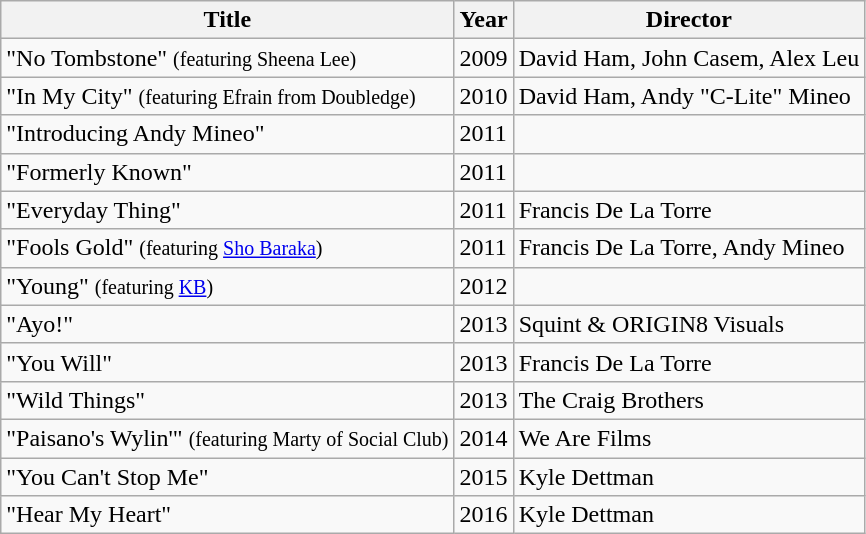<table class="wikitable">
<tr>
<th>Title</th>
<th>Year</th>
<th>Director</th>
</tr>
<tr>
<td>"No Tombstone" <small>(featuring Sheena Lee)</small></td>
<td>2009</td>
<td>David Ham, John Casem, Alex Leu</td>
</tr>
<tr>
<td>"In My City" <small>(featuring Efrain from Doubledge)</small></td>
<td>2010</td>
<td>David Ham, Andy "C-Lite" Mineo</td>
</tr>
<tr>
<td>"Introducing Andy Mineo"</td>
<td>2011</td>
<td></td>
</tr>
<tr>
<td>"Formerly Known"</td>
<td>2011</td>
<td></td>
</tr>
<tr>
<td>"Everyday Thing"</td>
<td>2011</td>
<td>Francis De La Torre</td>
</tr>
<tr>
<td>"Fools Gold" <small>(featuring <a href='#'>Sho Baraka</a>)</small></td>
<td>2011</td>
<td>Francis De La Torre, Andy Mineo</td>
</tr>
<tr>
<td>"Young" <small>(featuring <a href='#'>KB</a>)</small></td>
<td>2012</td>
<td></td>
</tr>
<tr>
<td>"Ayo!"</td>
<td>2013</td>
<td>Squint & ORIGIN8 Visuals</td>
</tr>
<tr>
<td>"You Will"</td>
<td>2013</td>
<td>Francis De La Torre</td>
</tr>
<tr>
<td>"Wild Things"</td>
<td>2013</td>
<td>The Craig Brothers</td>
</tr>
<tr>
<td>"Paisano's Wylin'" <small>(featuring Marty of Social Club)</small></td>
<td rowspan="1">2014</td>
<td>We Are Films</td>
</tr>
<tr>
<td>"You Can't Stop Me"</td>
<td>2015</td>
<td>Kyle Dettman</td>
</tr>
<tr>
<td>"Hear My Heart"</td>
<td>2016</td>
<td>Kyle Dettman</td>
</tr>
</table>
